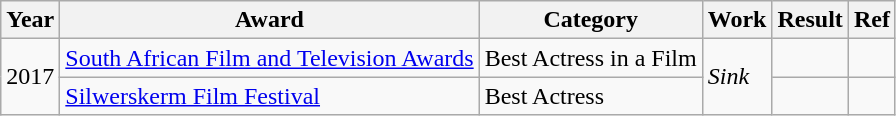<table class="wikitable plainrowheaders">
<tr>
<th>Year</th>
<th>Award</th>
<th>Category</th>
<th>Work</th>
<th>Result</th>
<th>Ref</th>
</tr>
<tr>
<td rowspan="2">2017</td>
<td><a href='#'>South African Film and Television Awards</a></td>
<td>Best Actress in a Film</td>
<td rowspan="2"><em>Sink</em></td>
<td></td>
<td></td>
</tr>
<tr>
<td><a href='#'>Silwerskerm Film Festival</a></td>
<td>Best Actress</td>
<td></td>
<td></td>
</tr>
</table>
